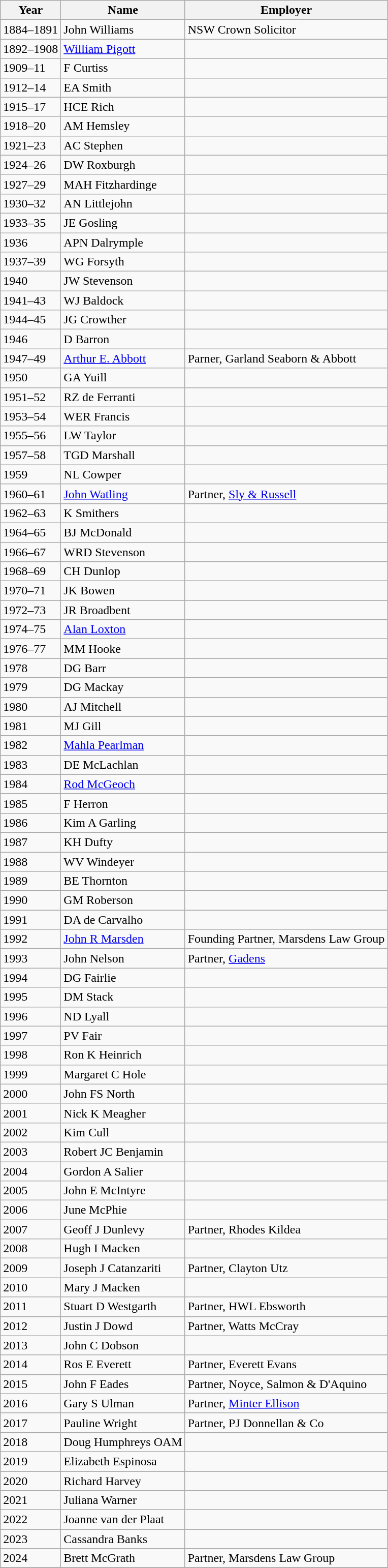<table class="wikitable">
<tr>
<th>Year</th>
<th>Name</th>
<th>Employer</th>
</tr>
<tr>
<td>1884–1891</td>
<td>John Williams</td>
<td>NSW Crown Solicitor</td>
</tr>
<tr>
<td>1892–1908</td>
<td><a href='#'>William Pigott</a></td>
<td></td>
</tr>
<tr>
<td>1909–11</td>
<td>F Curtiss</td>
<td></td>
</tr>
<tr>
<td>1912–14</td>
<td>EA Smith</td>
<td></td>
</tr>
<tr>
<td>1915–17</td>
<td>HCE Rich</td>
<td></td>
</tr>
<tr>
<td>1918–20</td>
<td>AM Hemsley</td>
<td></td>
</tr>
<tr>
<td>1921–23</td>
<td>AC Stephen</td>
<td></td>
</tr>
<tr>
<td>1924–26</td>
<td>DW Roxburgh</td>
<td></td>
</tr>
<tr>
<td>1927–29</td>
<td>MAH Fitzhardinge</td>
<td></td>
</tr>
<tr>
<td>1930–32</td>
<td>AN Littlejohn</td>
<td></td>
</tr>
<tr>
<td>1933–35</td>
<td>JE Gosling</td>
<td></td>
</tr>
<tr>
<td>1936</td>
<td>APN Dalrymple</td>
<td></td>
</tr>
<tr>
<td>1937–39</td>
<td>WG Forsyth</td>
<td></td>
</tr>
<tr>
<td>1940</td>
<td>JW Stevenson</td>
<td></td>
</tr>
<tr>
<td>1941–43</td>
<td>WJ Baldock</td>
<td></td>
</tr>
<tr>
<td>1944–45</td>
<td>JG Crowther</td>
<td></td>
</tr>
<tr>
<td>1946</td>
<td>D Barron</td>
<td></td>
</tr>
<tr>
<td>1947–49</td>
<td><a href='#'>Arthur E. Abbott</a></td>
<td>Parner, Garland Seaborn & Abbott</td>
</tr>
<tr>
<td>1950</td>
<td>GA Yuill</td>
<td></td>
</tr>
<tr>
<td>1951–52</td>
<td>RZ de Ferranti</td>
<td></td>
</tr>
<tr>
<td>1953–54</td>
<td>WER Francis</td>
<td></td>
</tr>
<tr>
<td>1955–56</td>
<td>LW Taylor</td>
<td></td>
</tr>
<tr>
<td>1957–58</td>
<td>TGD Marshall</td>
<td></td>
</tr>
<tr>
<td>1959</td>
<td>NL Cowper</td>
<td></td>
</tr>
<tr>
<td>1960–61</td>
<td><a href='#'>John Watling</a></td>
<td>Partner, <a href='#'>Sly & Russell</a></td>
</tr>
<tr>
<td>1962–63</td>
<td>K Smithers</td>
<td></td>
</tr>
<tr>
<td>1964–65</td>
<td>BJ McDonald</td>
<td></td>
</tr>
<tr>
<td>1966–67</td>
<td>WRD Stevenson</td>
<td></td>
</tr>
<tr>
<td>1968–69</td>
<td>CH Dunlop</td>
<td></td>
</tr>
<tr>
<td>1970–71</td>
<td>JK Bowen</td>
<td></td>
</tr>
<tr>
<td>1972–73</td>
<td>JR Broadbent</td>
<td></td>
</tr>
<tr>
<td>1974–75</td>
<td><a href='#'>Alan Loxton</a></td>
<td></td>
</tr>
<tr>
<td>1976–77</td>
<td>MM Hooke</td>
<td></td>
</tr>
<tr>
<td>1978</td>
<td>DG Barr</td>
<td></td>
</tr>
<tr>
<td>1979</td>
<td>DG Mackay</td>
<td></td>
</tr>
<tr>
<td>1980</td>
<td>AJ Mitchell</td>
<td></td>
</tr>
<tr>
<td>1981</td>
<td>MJ Gill</td>
<td></td>
</tr>
<tr>
<td>1982</td>
<td><a href='#'>Mahla Pearlman</a></td>
<td></td>
</tr>
<tr>
<td>1983</td>
<td>DE McLachlan</td>
<td></td>
</tr>
<tr>
<td>1984</td>
<td><a href='#'>Rod McGeoch</a></td>
<td></td>
</tr>
<tr>
<td>1985</td>
<td>F Herron</td>
<td></td>
</tr>
<tr>
<td>1986</td>
<td>Kim A Garling</td>
<td></td>
</tr>
<tr>
<td>1987</td>
<td>KH Dufty</td>
<td></td>
</tr>
<tr>
<td>1988</td>
<td>WV Windeyer</td>
<td></td>
</tr>
<tr>
<td>1989</td>
<td>BE Thornton</td>
<td></td>
</tr>
<tr>
<td>1990</td>
<td>GM Roberson</td>
<td></td>
</tr>
<tr>
<td>1991</td>
<td>DA de Carvalho</td>
<td></td>
</tr>
<tr>
<td>1992</td>
<td><a href='#'>John R Marsden</a></td>
<td>Founding Partner, Marsdens Law Group</td>
</tr>
<tr>
<td>1993</td>
<td>John Nelson</td>
<td>Partner, <a href='#'>Gadens</a></td>
</tr>
<tr>
<td>1994</td>
<td>DG Fairlie</td>
<td></td>
</tr>
<tr>
<td>1995</td>
<td>DM Stack</td>
<td></td>
</tr>
<tr>
<td>1996</td>
<td>ND Lyall</td>
<td></td>
</tr>
<tr>
<td>1997</td>
<td>PV Fair</td>
<td></td>
</tr>
<tr>
<td>1998</td>
<td>Ron K Heinrich</td>
<td></td>
</tr>
<tr>
<td>1999</td>
<td>Margaret C Hole</td>
<td></td>
</tr>
<tr>
<td>2000</td>
<td>John FS North</td>
<td></td>
</tr>
<tr>
<td>2001</td>
<td>Nick K Meagher</td>
<td></td>
</tr>
<tr>
<td>2002</td>
<td>Kim Cull</td>
<td></td>
</tr>
<tr>
<td>2003</td>
<td>Robert JC Benjamin</td>
<td></td>
</tr>
<tr>
<td>2004</td>
<td>Gordon A Salier</td>
<td></td>
</tr>
<tr>
<td>2005</td>
<td>John E McIntyre</td>
<td></td>
</tr>
<tr>
<td>2006</td>
<td>June McPhie</td>
<td></td>
</tr>
<tr>
<td>2007</td>
<td>Geoff J Dunlevy</td>
<td>Partner, Rhodes Kildea</td>
</tr>
<tr>
<td>2008</td>
<td>Hugh I Macken</td>
<td></td>
</tr>
<tr>
<td>2009</td>
<td>Joseph J Catanzariti</td>
<td>Partner, Clayton Utz</td>
</tr>
<tr>
<td>2010</td>
<td>Mary J Macken</td>
<td></td>
</tr>
<tr>
<td>2011</td>
<td>Stuart D Westgarth</td>
<td>Partner, HWL Ebsworth</td>
</tr>
<tr>
<td>2012</td>
<td>Justin J Dowd</td>
<td>Partner, Watts McCray</td>
</tr>
<tr>
<td>2013</td>
<td>John C Dobson</td>
<td></td>
</tr>
<tr>
<td>2014</td>
<td>Ros E Everett</td>
<td>Partner, Everett Evans</td>
</tr>
<tr>
<td>2015</td>
<td>John F Eades</td>
<td>Partner, Noyce, Salmon & D'Aquino</td>
</tr>
<tr>
<td>2016</td>
<td>Gary S Ulman</td>
<td>Partner, <a href='#'>Minter Ellison</a></td>
</tr>
<tr>
<td>2017</td>
<td>Pauline Wright</td>
<td>Partner, PJ Donnellan & Co</td>
</tr>
<tr>
<td>2018</td>
<td>Doug Humphreys OAM</td>
<td></td>
</tr>
<tr>
<td>2019</td>
<td>Elizabeth Espinosa</td>
<td></td>
</tr>
<tr>
<td>2020</td>
<td>Richard Harvey</td>
<td></td>
</tr>
<tr>
<td>2021</td>
<td>Juliana Warner</td>
<td Partner, Herbert Smith Freehills></td>
</tr>
<tr>
<td>2022</td>
<td>Joanne van der Plaat</td>
<td Partner, Blaxland Mawson & Rose></td>
</tr>
<tr>
<td>2023</td>
<td>Cassandra Banks</td>
<td Partner, CB Legal></td>
</tr>
<tr>
<td>2024</td>
<td>Brett McGrath</td>
<td>Partner, Marsdens Law Group</td>
</tr>
<tr>
</tr>
</table>
